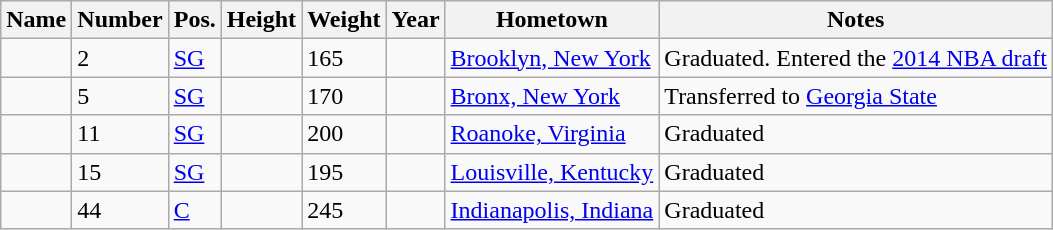<table class="wikitable sortable" border="1">
<tr>
<th>Name</th>
<th>Number</th>
<th>Pos.</th>
<th>Height</th>
<th>Weight</th>
<th>Year</th>
<th>Hometown</th>
<th class="unsortable">Notes</th>
</tr>
<tr>
<td></td>
<td>2</td>
<td><a href='#'>SG</a></td>
<td></td>
<td>165</td>
<td></td>
<td><a href='#'>Brooklyn, New York</a></td>
<td>Graduated. Entered the <a href='#'>2014 NBA draft</a></td>
</tr>
<tr>
<td></td>
<td>5</td>
<td><a href='#'>SG</a></td>
<td></td>
<td>170</td>
<td></td>
<td><a href='#'>Bronx, New York</a></td>
<td>Transferred to <a href='#'>Georgia State</a></td>
</tr>
<tr>
<td></td>
<td>11</td>
<td><a href='#'>SG</a></td>
<td></td>
<td>200</td>
<td></td>
<td><a href='#'>Roanoke, Virginia</a></td>
<td>Graduated</td>
</tr>
<tr>
<td></td>
<td>15</td>
<td><a href='#'>SG</a></td>
<td></td>
<td>195</td>
<td></td>
<td><a href='#'>Louisville, Kentucky</a></td>
<td>Graduated</td>
</tr>
<tr>
<td></td>
<td>44</td>
<td><a href='#'>C</a></td>
<td></td>
<td>245</td>
<td></td>
<td><a href='#'>Indianapolis, Indiana</a></td>
<td>Graduated</td>
</tr>
</table>
